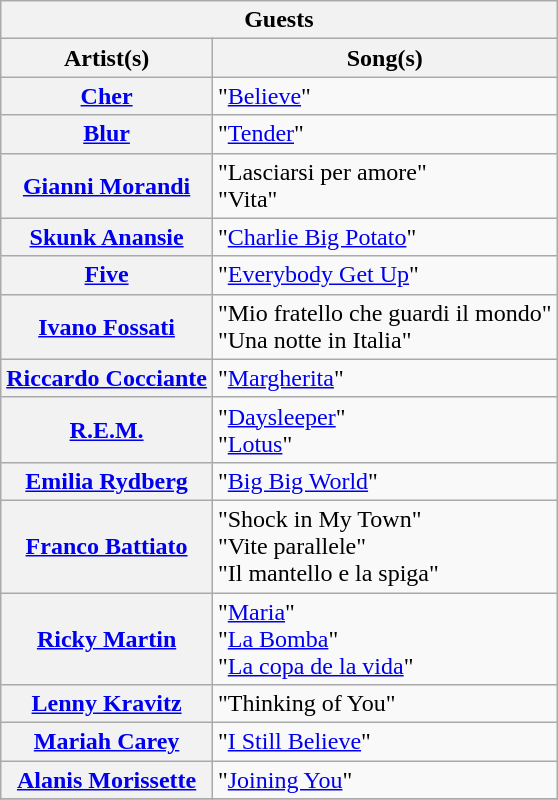<table class="plainrowheaders wikitable">
<tr>
<th colspan="2">Guests</th>
</tr>
<tr>
<th>Artist(s)</th>
<th>Song(s)</th>
</tr>
<tr>
<th scope="row"><a href='#'>Cher</a></th>
<td>"<a href='#'>Believe</a>"</td>
</tr>
<tr>
<th scope="row"><a href='#'>Blur</a></th>
<td>"<a href='#'>Tender</a>"</td>
</tr>
<tr>
<th scope="row"><a href='#'>Gianni Morandi</a></th>
<td>"Lasciarsi per amore"<br>"Vita"</td>
</tr>
<tr>
<th scope="row"><a href='#'>Skunk Anansie</a></th>
<td>"<a href='#'>Charlie Big Potato</a>"</td>
</tr>
<tr>
<th scope="row"><a href='#'>Five</a></th>
<td>"<a href='#'>Everybody Get Up</a>"</td>
</tr>
<tr>
<th scope="row"><a href='#'>Ivano Fossati</a></th>
<td>"Mio fratello che guardi il mondo"<br>"Una notte in Italia"</td>
</tr>
<tr>
<th scope="row"><a href='#'>Riccardo Cocciante</a></th>
<td>"<a href='#'>Margherita</a>"</td>
</tr>
<tr>
<th scope="row"><a href='#'>R.E.M.</a></th>
<td>"<a href='#'>Daysleeper</a>" <br>"<a href='#'>Lotus</a>"</td>
</tr>
<tr>
<th scope="row"><a href='#'>Emilia Rydberg</a></th>
<td>"<a href='#'>Big Big World</a>"</td>
</tr>
<tr>
<th scope="row"><a href='#'>Franco Battiato</a></th>
<td>"Shock in My Town"<br>"Vite parallele"<br>"Il mantello e la spiga"</td>
</tr>
<tr>
<th scope="row"><a href='#'>Ricky Martin</a></th>
<td>"<a href='#'>Maria</a>"<br>"<a href='#'>La Bomba</a>"<br>"<a href='#'>La copa de la vida</a>"</td>
</tr>
<tr>
<th scope="row"><a href='#'>Lenny Kravitz</a></th>
<td>"Thinking of You"</td>
</tr>
<tr>
<th scope="row"><a href='#'>Mariah Carey</a></th>
<td>"<a href='#'>I Still Believe</a>"</td>
</tr>
<tr>
<th scope="row"><a href='#'>Alanis Morissette</a></th>
<td>"<a href='#'>Joining You</a>"</td>
</tr>
<tr>
</tr>
</table>
